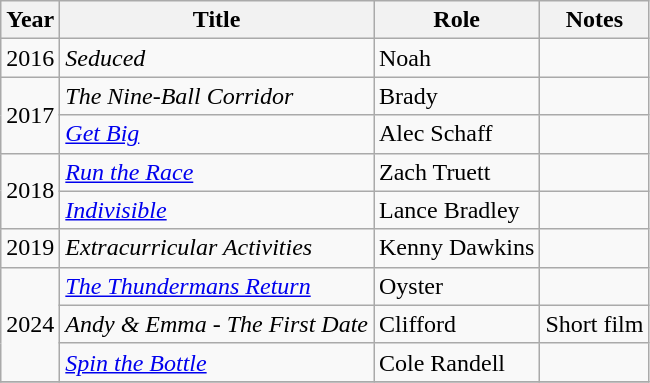<table class="wikitable sortable">
<tr>
<th>Year</th>
<th>Title</th>
<th>Role</th>
<th class="unsortable">Notes</th>
</tr>
<tr>
<td>2016</td>
<td><em>Seduced</em></td>
<td>Noah</td>
<td></td>
</tr>
<tr>
<td rowspan="2">2017</td>
<td><em>The Nine-Ball Corridor</em></td>
<td>Brady</td>
<td></td>
</tr>
<tr>
<td><em><a href='#'>Get Big</a></em></td>
<td>Alec Schaff</td>
<td></td>
</tr>
<tr>
<td rowspan="2">2018</td>
<td><em><a href='#'>Run the Race</a></em></td>
<td>Zach Truett</td>
<td></td>
</tr>
<tr>
<td><em><a href='#'>Indivisible</a></em></td>
<td>Lance Bradley</td>
<td></td>
</tr>
<tr>
<td>2019</td>
<td><em>Extracurricular Activities</em></td>
<td>Kenny Dawkins</td>
<td></td>
</tr>
<tr>
<td rowspan="3">2024</td>
<td><em><a href='#'>The Thundermans Return</a></em></td>
<td>Oyster</td>
<td></td>
</tr>
<tr>
<td><em>Andy & Emma - The First Date</em></td>
<td>Clifford</td>
<td>Short film</td>
</tr>
<tr>
<td><em><a href='#'>Spin the Bottle</a></em></td>
<td>Cole Randell</td>
<td></td>
</tr>
<tr>
</tr>
</table>
